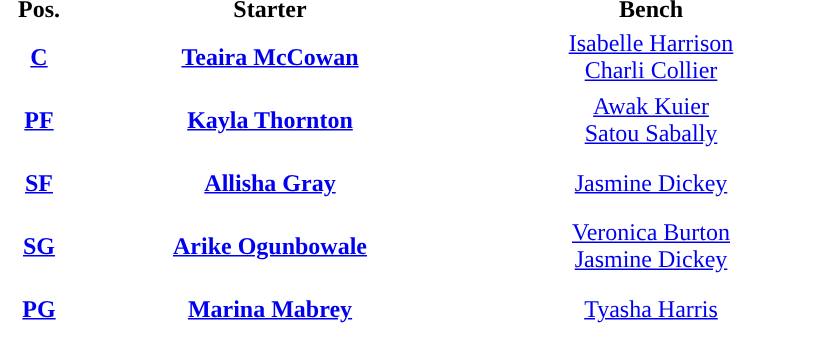<table style="text-align:center; ">
<tr>
<th width="50">Pos.</th>
<th width="250">Starter</th>
<th width="250">Bench</th>
</tr>
<tr style="height:40px; background:white; color:#092C57">
<th><a href='#'><span>C</span></a></th>
<td><strong><a href='#'>Teaira McCowan</a></strong></td>
<td><a href='#'>Isabelle Harrison</a><br><a href='#'>Charli Collier</a></td>
</tr>
<tr style="height:40px; background:white; color:#092C57">
<th><a href='#'><span>PF</span></a></th>
<td><strong><a href='#'>Kayla Thornton</a></strong></td>
<td><a href='#'>Awak Kuier</a><br><a href='#'>Satou Sabally</a></td>
</tr>
<tr style="height:40px; background:white; color:#092C57">
<th><a href='#'><span>SF</span></a></th>
<td><strong><a href='#'>Allisha Gray</a></strong></td>
<td><a href='#'>Jasmine Dickey</a></td>
</tr>
<tr style="height:40px; background:white; color:#092C57">
<th><a href='#'><span>SG</span></a></th>
<td><strong><a href='#'>Arike Ogunbowale</a></strong></td>
<td><a href='#'>Veronica Burton</a><br><a href='#'>Jasmine Dickey</a></td>
</tr>
<tr style="height:40px; background:white; color:#092C57">
<th><a href='#'><span>PG</span></a></th>
<td><strong><a href='#'>Marina Mabrey</a></strong></td>
<td><a href='#'>Tyasha Harris</a></td>
</tr>
</table>
